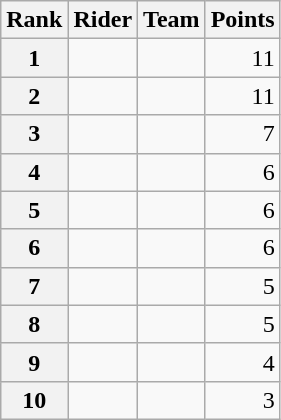<table class="wikitable" margin-bottom:0;">
<tr>
<th scope="col">Rank</th>
<th scope="col">Rider</th>
<th scope="col">Team</th>
<th scope="col">Points</th>
</tr>
<tr>
<th scope="row">1</th>
<td> </td>
<td></td>
<td align="right">11</td>
</tr>
<tr>
<th scope="row">2</th>
<td></td>
<td></td>
<td align="right">11</td>
</tr>
<tr>
<th scope="row">3</th>
<td></td>
<td></td>
<td align="right">7</td>
</tr>
<tr>
<th scope="row">4</th>
<td></td>
<td></td>
<td align="right">6</td>
</tr>
<tr>
<th scope="row">5</th>
<td></td>
<td></td>
<td align="right">6</td>
</tr>
<tr>
<th scope="row">6</th>
<td></td>
<td></td>
<td align="right">6</td>
</tr>
<tr>
<th scope="row">7</th>
<td></td>
<td></td>
<td align="right">5</td>
</tr>
<tr>
<th scope="row">8</th>
<td></td>
<td></td>
<td align="right">5</td>
</tr>
<tr>
<th scope="row">9</th>
<td></td>
<td></td>
<td align="right">4</td>
</tr>
<tr>
<th scope="row">10</th>
<td></td>
<td></td>
<td align="right">3</td>
</tr>
</table>
